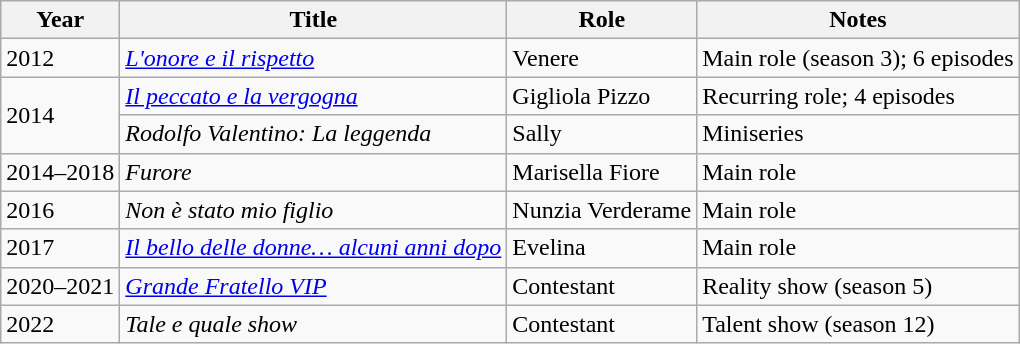<table class="wikitable">
<tr>
<th>Year</th>
<th>Title</th>
<th>Role</th>
<th>Notes</th>
</tr>
<tr>
<td>2012</td>
<td><em><a href='#'>L'onore e il rispetto</a></em></td>
<td>Venere</td>
<td>Main role (season 3); 6 episodes</td>
</tr>
<tr>
<td rowspan="2">2014</td>
<td><em><a href='#'>Il peccato e la vergogna</a></em></td>
<td>Gigliola Pizzo</td>
<td>Recurring role; 4 episodes</td>
</tr>
<tr>
<td><em>Rodolfo Valentino: La leggenda</em></td>
<td>Sally</td>
<td>Miniseries</td>
</tr>
<tr>
<td>2014–2018</td>
<td><em>Furore</em></td>
<td>Marisella Fiore</td>
<td>Main role</td>
</tr>
<tr>
<td>2016</td>
<td><em>Non è stato mio figlio</em></td>
<td>Nunzia Verderame</td>
<td>Main role</td>
</tr>
<tr>
<td>2017</td>
<td><em><a href='#'>Il bello delle donne… alcuni anni dopo</a></em></td>
<td>Evelina</td>
<td>Main role</td>
</tr>
<tr>
<td>2020–2021</td>
<td><em><a href='#'>Grande Fratello VIP</a></em></td>
<td>Contestant</td>
<td>Reality show (season 5)</td>
</tr>
<tr>
<td>2022</td>
<td><em>Tale e quale show</em></td>
<td>Contestant</td>
<td>Talent show (season 12)</td>
</tr>
</table>
